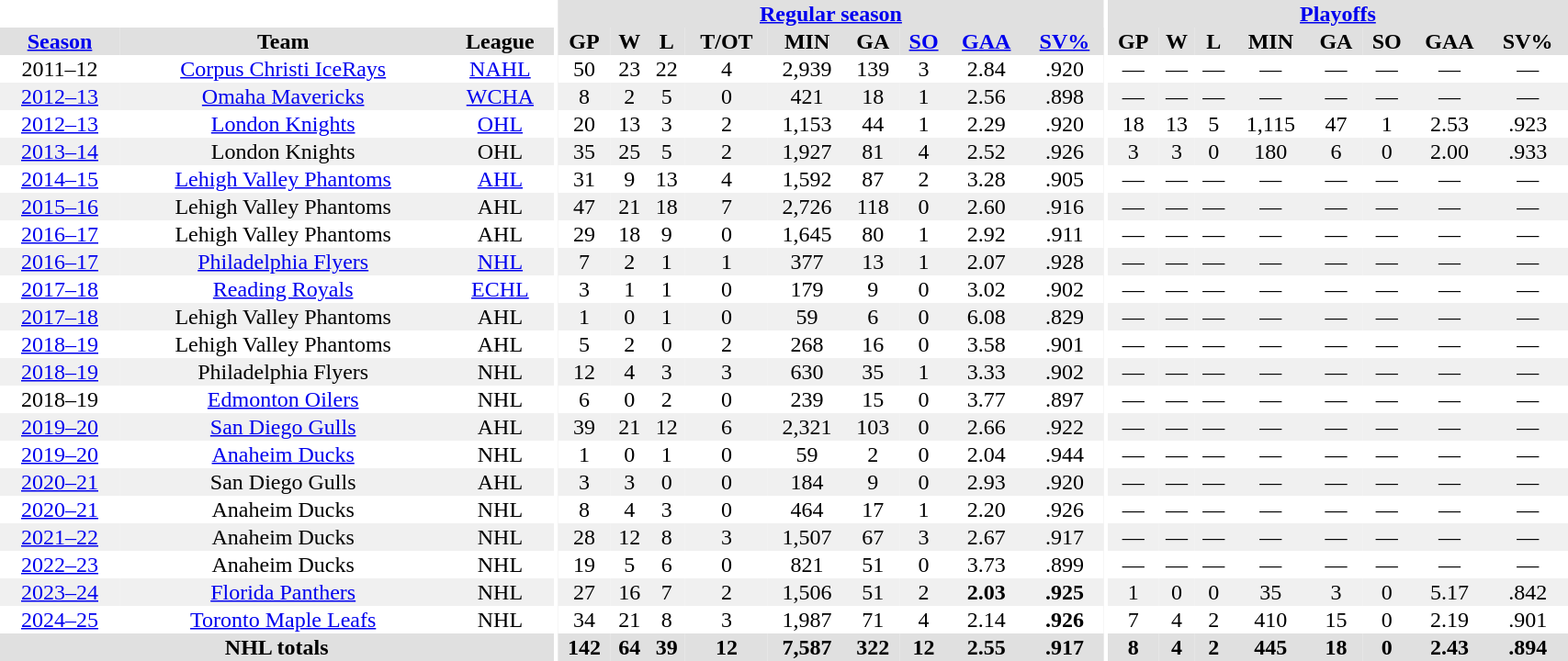<table border="0" cellpadding="1" cellspacing="0" style="text-align:center; width:90%">
<tr ALIGN="center" bgcolor="#e0e0e0">
<th align="center" colspan="3" bgcolor="#ffffff"></th>
<th align="center" rowspan="99" bgcolor="#ffffff"></th>
<th align="center" colspan="9" bgcolor="#e0e0e0"><a href='#'>Regular season</a></th>
<th align="center" rowspan="99" bgcolor="#ffffff"></th>
<th align="center" colspan="8" bgcolor="#e0e0e0"><a href='#'>Playoffs</a></th>
</tr>
<tr ALIGN="center" bgcolor="#e0e0e0">
<th><a href='#'>Season</a></th>
<th>Team</th>
<th>League</th>
<th>GP</th>
<th>W</th>
<th>L</th>
<th>T/OT</th>
<th>MIN</th>
<th>GA</th>
<th><a href='#'>SO</a></th>
<th><a href='#'>GAA</a></th>
<th><a href='#'>SV%</a></th>
<th>GP</th>
<th>W</th>
<th>L</th>
<th>MIN</th>
<th>GA</th>
<th>SO</th>
<th>GAA</th>
<th>SV%</th>
</tr>
<tr style="text-align:center;">
<td>2011–12</td>
<td><a href='#'>Corpus Christi IceRays</a></td>
<td><a href='#'>NAHL</a></td>
<td>50</td>
<td>23</td>
<td>22</td>
<td>4</td>
<td>2,939</td>
<td>139</td>
<td>3</td>
<td>2.84</td>
<td>.920</td>
<td>—</td>
<td>—</td>
<td>—</td>
<td>—</td>
<td>—</td>
<td>—</td>
<td>—</td>
<td>—</td>
</tr>
<tr style="text-align:center; background-color:#f0f0f0;">
<td><a href='#'>2012–13</a></td>
<td><a href='#'>Omaha Mavericks</a></td>
<td><a href='#'>WCHA</a></td>
<td>8</td>
<td>2</td>
<td>5</td>
<td>0</td>
<td>421</td>
<td>18</td>
<td>1</td>
<td>2.56</td>
<td>.898</td>
<td>—</td>
<td>—</td>
<td>—</td>
<td>—</td>
<td>—</td>
<td>—</td>
<td>—</td>
<td>—</td>
</tr>
<tr style="text-align:center;">
<td><a href='#'>2012–13</a></td>
<td><a href='#'>London Knights</a></td>
<td><a href='#'>OHL</a></td>
<td>20</td>
<td>13</td>
<td>3</td>
<td>2</td>
<td>1,153</td>
<td>44</td>
<td>1</td>
<td>2.29</td>
<td>.920</td>
<td>18</td>
<td>13</td>
<td>5</td>
<td>1,115</td>
<td>47</td>
<td>1</td>
<td>2.53</td>
<td>.923</td>
</tr>
<tr style="text-align:center; background-color:#f0f0f0;">
<td><a href='#'>2013–14</a></td>
<td>London Knights</td>
<td>OHL</td>
<td>35</td>
<td>25</td>
<td>5</td>
<td>2</td>
<td>1,927</td>
<td>81</td>
<td>4</td>
<td>2.52</td>
<td>.926</td>
<td>3</td>
<td>3</td>
<td>0</td>
<td>180</td>
<td>6</td>
<td>0</td>
<td>2.00</td>
<td>.933</td>
</tr>
<tr style="text-align:center;">
<td><a href='#'>2014–15</a></td>
<td><a href='#'>Lehigh Valley Phantoms</a></td>
<td><a href='#'>AHL</a></td>
<td>31</td>
<td>9</td>
<td>13</td>
<td>4</td>
<td>1,592</td>
<td>87</td>
<td>2</td>
<td>3.28</td>
<td>.905</td>
<td>—</td>
<td>—</td>
<td>—</td>
<td>—</td>
<td>—</td>
<td>—</td>
<td>—</td>
<td>—</td>
</tr>
<tr style="text-align:center; background-color:#f0f0f0;">
<td><a href='#'>2015–16</a></td>
<td>Lehigh Valley Phantoms</td>
<td>AHL</td>
<td>47</td>
<td>21</td>
<td>18</td>
<td>7</td>
<td>2,726</td>
<td>118</td>
<td>0</td>
<td>2.60</td>
<td>.916</td>
<td>—</td>
<td>—</td>
<td>—</td>
<td>—</td>
<td>—</td>
<td>—</td>
<td>—</td>
<td>—</td>
</tr>
<tr style="text-align:center;">
<td><a href='#'>2016–17</a></td>
<td>Lehigh Valley Phantoms</td>
<td>AHL</td>
<td>29</td>
<td>18</td>
<td>9</td>
<td>0</td>
<td>1,645</td>
<td>80</td>
<td>1</td>
<td>2.92</td>
<td>.911</td>
<td>—</td>
<td>—</td>
<td>—</td>
<td>—</td>
<td>—</td>
<td>—</td>
<td>—</td>
<td>—</td>
</tr>
<tr style="text-align:center; background-color:#f0f0f0;">
<td><a href='#'>2016–17</a></td>
<td><a href='#'>Philadelphia Flyers</a></td>
<td><a href='#'>NHL</a></td>
<td>7</td>
<td>2</td>
<td>1</td>
<td>1</td>
<td>377</td>
<td>13</td>
<td>1</td>
<td>2.07</td>
<td>.928</td>
<td>—</td>
<td>—</td>
<td>—</td>
<td>—</td>
<td>—</td>
<td>—</td>
<td>—</td>
<td>—</td>
</tr>
<tr style="text-align:center;">
<td><a href='#'>2017–18</a></td>
<td><a href='#'>Reading Royals</a></td>
<td><a href='#'>ECHL</a></td>
<td>3</td>
<td>1</td>
<td>1</td>
<td>0</td>
<td>179</td>
<td>9</td>
<td>0</td>
<td>3.02</td>
<td>.902</td>
<td>—</td>
<td>—</td>
<td>—</td>
<td>—</td>
<td>—</td>
<td>—</td>
<td>—</td>
<td>—</td>
</tr>
<tr style="text-align:center; background-color:#f0f0f0;">
<td><a href='#'>2017–18</a></td>
<td>Lehigh Valley Phantoms</td>
<td>AHL</td>
<td>1</td>
<td>0</td>
<td>1</td>
<td>0</td>
<td>59</td>
<td>6</td>
<td>0</td>
<td>6.08</td>
<td>.829</td>
<td>—</td>
<td>—</td>
<td>—</td>
<td>—</td>
<td>—</td>
<td>—</td>
<td>—</td>
<td>—</td>
</tr>
<tr style="text-align:center;">
<td><a href='#'>2018–19</a></td>
<td>Lehigh Valley Phantoms</td>
<td>AHL</td>
<td>5</td>
<td>2</td>
<td>0</td>
<td>2</td>
<td>268</td>
<td>16</td>
<td>0</td>
<td>3.58</td>
<td>.901</td>
<td>—</td>
<td>—</td>
<td>—</td>
<td>—</td>
<td>—</td>
<td>—</td>
<td>—</td>
<td>—</td>
</tr>
<tr style="text-align:center; background-color:#f0f0f0;">
<td><a href='#'>2018–19</a></td>
<td>Philadelphia Flyers</td>
<td>NHL</td>
<td>12</td>
<td>4</td>
<td>3</td>
<td>3</td>
<td>630</td>
<td>35</td>
<td>1</td>
<td>3.33</td>
<td>.902</td>
<td>—</td>
<td>—</td>
<td>—</td>
<td>—</td>
<td>—</td>
<td>—</td>
<td>—</td>
<td>—</td>
</tr>
<tr style="text-align:center;">
<td>2018–19</td>
<td><a href='#'>Edmonton Oilers</a></td>
<td>NHL</td>
<td>6</td>
<td>0</td>
<td>2</td>
<td>0</td>
<td>239</td>
<td>15</td>
<td>0</td>
<td>3.77</td>
<td>.897</td>
<td>—</td>
<td>—</td>
<td>—</td>
<td>—</td>
<td>—</td>
<td>—</td>
<td>—</td>
<td>—</td>
</tr>
<tr style="text-align:center; background-color:#f0f0f0;">
<td><a href='#'>2019–20</a></td>
<td><a href='#'>San Diego Gulls</a></td>
<td>AHL</td>
<td>39</td>
<td>21</td>
<td>12</td>
<td>6</td>
<td>2,321</td>
<td>103</td>
<td>0</td>
<td>2.66</td>
<td>.922</td>
<td>—</td>
<td>—</td>
<td>—</td>
<td>—</td>
<td>—</td>
<td>—</td>
<td>—</td>
<td>—</td>
</tr>
<tr style="text-align:center;">
<td><a href='#'>2019–20</a></td>
<td><a href='#'>Anaheim Ducks</a></td>
<td>NHL</td>
<td>1</td>
<td>0</td>
<td>1</td>
<td>0</td>
<td>59</td>
<td>2</td>
<td>0</td>
<td>2.04</td>
<td>.944</td>
<td>—</td>
<td>—</td>
<td>—</td>
<td>—</td>
<td>—</td>
<td>—</td>
<td>—</td>
<td>—</td>
</tr>
<tr style="text-align:center; background-color:#f0f0f0;">
<td><a href='#'>2020–21</a></td>
<td>San Diego Gulls</td>
<td>AHL</td>
<td>3</td>
<td>3</td>
<td>0</td>
<td>0</td>
<td>184</td>
<td>9</td>
<td>0</td>
<td>2.93</td>
<td>.920</td>
<td>—</td>
<td>—</td>
<td>—</td>
<td>—</td>
<td>—</td>
<td>—</td>
<td>—</td>
<td>—</td>
</tr>
<tr style="text-align:center;">
<td><a href='#'>2020–21</a></td>
<td>Anaheim Ducks</td>
<td>NHL</td>
<td>8</td>
<td>4</td>
<td>3</td>
<td>0</td>
<td>464</td>
<td>17</td>
<td>1</td>
<td>2.20</td>
<td>.926</td>
<td>—</td>
<td>—</td>
<td>—</td>
<td>—</td>
<td>—</td>
<td>—</td>
<td>—</td>
<td>—</td>
</tr>
<tr style="text-align:center; background-color:#f0f0f0;">
<td><a href='#'>2021–22</a></td>
<td>Anaheim Ducks</td>
<td>NHL</td>
<td>28</td>
<td>12</td>
<td>8</td>
<td>3</td>
<td>1,507</td>
<td>67</td>
<td>3</td>
<td>2.67</td>
<td>.917</td>
<td>—</td>
<td>—</td>
<td>—</td>
<td>—</td>
<td>—</td>
<td>—</td>
<td>—</td>
<td>—</td>
</tr>
<tr style="text-align:center;">
<td><a href='#'>2022–23</a></td>
<td>Anaheim Ducks</td>
<td>NHL</td>
<td>19</td>
<td>5</td>
<td>6</td>
<td>0</td>
<td>821</td>
<td>51</td>
<td>0</td>
<td>3.73</td>
<td>.899</td>
<td>—</td>
<td>—</td>
<td>—</td>
<td>—</td>
<td>—</td>
<td>—</td>
<td>—</td>
<td>—</td>
</tr>
<tr style="text-align:center; background-color:#f0f0f0;">
<td><a href='#'>2023–24</a></td>
<td><a href='#'>Florida Panthers</a></td>
<td>NHL</td>
<td>27</td>
<td>16</td>
<td>7</td>
<td>2</td>
<td>1,506</td>
<td>51</td>
<td>2</td>
<td><strong>2.03</strong></td>
<td><strong>.925</strong></td>
<td>1</td>
<td>0</td>
<td>0</td>
<td>35</td>
<td>3</td>
<td>0</td>
<td>5.17</td>
<td>.842</td>
</tr>
<tr style="text-align:center;">
<td><a href='#'>2024–25</a></td>
<td><a href='#'>Toronto Maple Leafs</a></td>
<td>NHL</td>
<td>34</td>
<td>21</td>
<td>8</td>
<td>3</td>
<td>1,987</td>
<td>71</td>
<td>4</td>
<td>2.14</td>
<td><strong>.926</strong></td>
<td>7</td>
<td>4</td>
<td>2</td>
<td>410</td>
<td>15</td>
<td>0</td>
<td>2.19</td>
<td>.901</td>
</tr>
<tr align="center" bgcolor="#e0e0e0">
<th colspan="3">NHL totals</th>
<th>142</th>
<th>64</th>
<th>39</th>
<th>12</th>
<th>7,587</th>
<th>322</th>
<th>12</th>
<th>2.55</th>
<th>.917</th>
<th>8</th>
<th>4</th>
<th>2</th>
<th>445</th>
<th>18</th>
<th>0</th>
<th>2.43</th>
<th>.894</th>
</tr>
</table>
